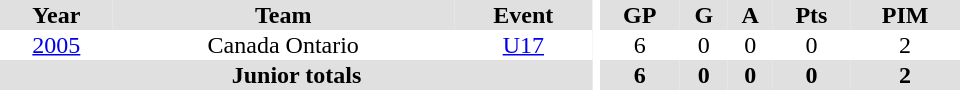<table border="0" cellpadding="1" cellspacing="0" ID="Table3" style="text-align:center; width:40em">
<tr ALIGN="center" bgcolor="#e0e0e0">
<th>Year</th>
<th>Team</th>
<th>Event</th>
<th rowspan="99" bgcolor="#ffffff"></th>
<th>GP</th>
<th>G</th>
<th>A</th>
<th>Pts</th>
<th>PIM</th>
</tr>
<tr>
<td><a href='#'>2005</a></td>
<td>Canada Ontario</td>
<td><a href='#'>U17</a></td>
<td>6</td>
<td>0</td>
<td>0</td>
<td>0</td>
<td>2</td>
</tr>
<tr bgcolor="#e0e0e0">
<th colspan="3">Junior totals</th>
<th>6</th>
<th>0</th>
<th>0</th>
<th>0</th>
<th>2</th>
</tr>
</table>
